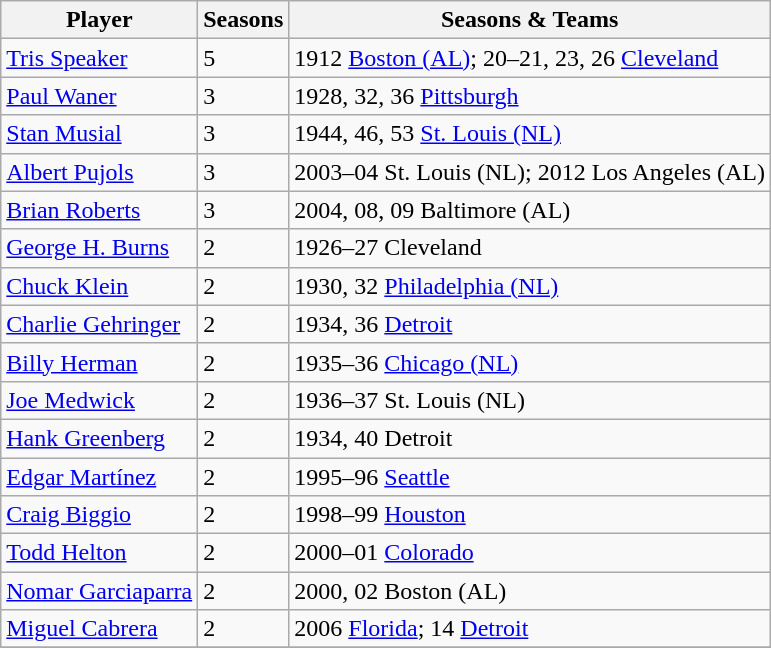<table class="wikitable sortable">
<tr>
<th>Player</th>
<th>Seasons</th>
<th>Seasons & Teams</th>
</tr>
<tr>
<td><a href='#'>Tris Speaker</a></td>
<td>5</td>
<td>1912 <a href='#'>Boston (AL)</a>; 20–21, 23, 26 <a href='#'>Cleveland</a></td>
</tr>
<tr>
<td><a href='#'>Paul Waner</a></td>
<td>3</td>
<td>1928, 32, 36 <a href='#'>Pittsburgh</a></td>
</tr>
<tr>
<td><a href='#'>Stan Musial</a></td>
<td>3</td>
<td>1944, 46, 53 <a href='#'>St. Louis (NL)</a></td>
</tr>
<tr>
<td><a href='#'>Albert Pujols</a></td>
<td>3</td>
<td>2003–04 St. Louis (NL); 2012 Los Angeles (AL)</td>
</tr>
<tr>
<td><a href='#'>Brian Roberts</a></td>
<td>3</td>
<td>2004, 08, 09 Baltimore (AL)</td>
</tr>
<tr>
<td><a href='#'>George H. Burns</a></td>
<td>2</td>
<td>1926–27 Cleveland</td>
</tr>
<tr>
<td><a href='#'>Chuck Klein</a></td>
<td>2</td>
<td>1930, 32 <a href='#'>Philadelphia (NL)</a></td>
</tr>
<tr>
<td><a href='#'>Charlie Gehringer</a></td>
<td>2</td>
<td>1934, 36 <a href='#'>Detroit</a></td>
</tr>
<tr>
<td><a href='#'>Billy Herman</a></td>
<td>2</td>
<td>1935–36 <a href='#'>Chicago (NL)</a></td>
</tr>
<tr>
<td><a href='#'>Joe Medwick</a></td>
<td>2</td>
<td>1936–37 St. Louis (NL)</td>
</tr>
<tr>
<td><a href='#'>Hank Greenberg</a></td>
<td>2</td>
<td>1934, 40 Detroit</td>
</tr>
<tr>
<td><a href='#'>Edgar Martínez</a></td>
<td>2</td>
<td>1995–96 <a href='#'>Seattle</a></td>
</tr>
<tr>
<td><a href='#'>Craig Biggio</a></td>
<td>2</td>
<td>1998–99 <a href='#'>Houston</a></td>
</tr>
<tr>
<td><a href='#'>Todd Helton</a></td>
<td>2</td>
<td>2000–01 <a href='#'>Colorado</a></td>
</tr>
<tr>
<td><a href='#'>Nomar Garciaparra</a></td>
<td>2</td>
<td>2000, 02 Boston (AL)</td>
</tr>
<tr>
<td><a href='#'>Miguel Cabrera</a></td>
<td>2</td>
<td>2006 <a href='#'>Florida</a>; 14 <a href='#'>Detroit</a></td>
</tr>
<tr>
</tr>
</table>
